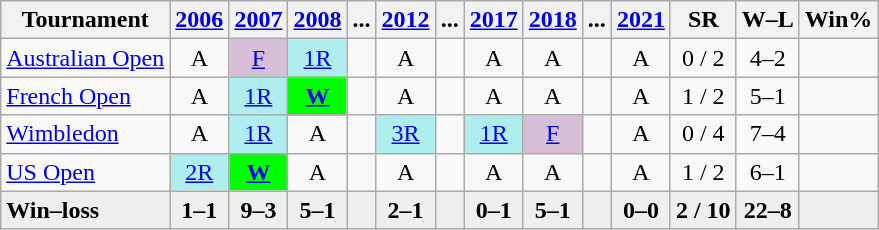<table class=wikitable style=text-align:center>
<tr>
<th>Tournament</th>
<th><a href='#'>2006</a></th>
<th><a href='#'>2007</a></th>
<th><a href='#'>2008</a></th>
<th>...</th>
<th><a href='#'>2012</a></th>
<th>...</th>
<th><a href='#'>2017</a></th>
<th><a href='#'>2018</a></th>
<th>...</th>
<th><a href='#'>2021</a></th>
<th>SR</th>
<th>W–L</th>
<th>Win%</th>
</tr>
<tr>
<td align=left><a href='#'>Australian Open</a></td>
<td>A</td>
<td bgcolor=thistle><a href='#'>F</a></td>
<td bgcolor=afeeee><a href='#'>1R</a></td>
<td></td>
<td>A</td>
<td></td>
<td>A</td>
<td>A</td>
<td></td>
<td>A</td>
<td>0 / 2</td>
<td>4–2</td>
<td></td>
</tr>
<tr>
<td align=left><a href='#'>French Open</a></td>
<td>A</td>
<td bgcolor=afeeee><a href='#'>1R</a></td>
<td bgcolor=lime><a href='#'><strong>W</strong></a></td>
<td></td>
<td>A</td>
<td></td>
<td>A</td>
<td>A</td>
<td></td>
<td>A</td>
<td>1 / 2</td>
<td>5–1</td>
<td></td>
</tr>
<tr>
<td align=left><a href='#'>Wimbledon</a></td>
<td>A</td>
<td bgcolor=afeeee><a href='#'>1R</a></td>
<td>A</td>
<td></td>
<td bgcolor=afeeee><a href='#'>3R</a></td>
<td></td>
<td bgcolor=afeeee><a href='#'>1R</a></td>
<td bgcolor=thistle><a href='#'>F</a></td>
<td></td>
<td>A</td>
<td>0 / 4</td>
<td>7–4</td>
<td></td>
</tr>
<tr>
<td align=left><a href='#'>US Open</a></td>
<td bgcolor=afeeee><a href='#'>2R</a></td>
<td bgcolor=lime><a href='#'><strong>W</strong></a></td>
<td>A</td>
<td></td>
<td>A</td>
<td></td>
<td>A</td>
<td>A</td>
<td></td>
<td>A</td>
<td>1 / 2</td>
<td>6–1</td>
<td></td>
</tr>
<tr style=background:#efefef;font-weight:bold>
<td style=text-align:left>Win–loss</td>
<td>1–1</td>
<td>9–3</td>
<td>5–1</td>
<td></td>
<td>2–1</td>
<td></td>
<td>0–1</td>
<td>5–1</td>
<td></td>
<td>0–0</td>
<td>2 / 10</td>
<td>22–8</td>
<td></td>
</tr>
</table>
